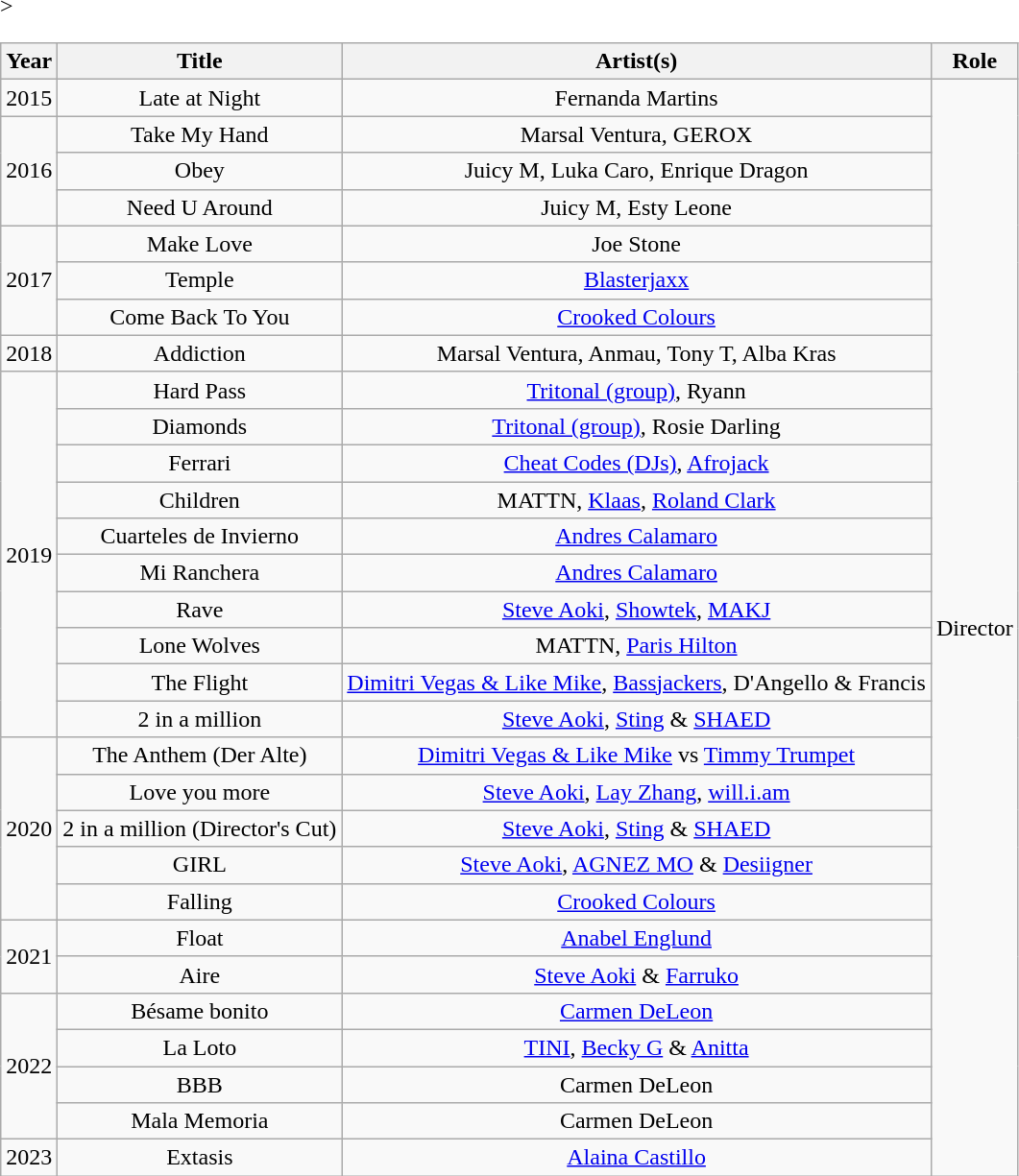<table class="wikitable sortable" style="text-align:center">
<tr>
<th>Year</th>
<th>Title</th>
<th>Artist(s)</th>
<th>Role</th>
</tr>
<tr>
<td>2015</td>
<td>Late at Night</td>
<td>Fernanda Martins</td>
<td rowspan="30">Director</td>
</tr>
<tr>
<td rowspan = "3">2016</td>
<td>Take My Hand</td>
<td>Marsal Ventura, GEROX</td>
</tr>
<tr>
<td>Obey</td>
<td>Juicy M, Luka Caro, Enrique Dragon</td>
</tr>
<tr>
<td>Need U Around</td>
<td>Juicy M, Esty Leone</td>
</tr>
<tr>
<td rowspan = "3">2017</td>
<td>Make Love</td>
<td>Joe Stone</td>
</tr>
<tr>
<td>Temple</td>
<td><a href='#'>Blasterjaxx</a></td>
</tr>
<tr>
<td>Come Back To You</td>
<td><a href='#'>Crooked Colours</a></td>
</tr>
<tr>
<td>2018</td>
<td>Addiction</td>
<td>Marsal Ventura, Anmau, Tony T, Alba Kras</td>
</tr>
<tr>
<td rowspan="10">2019</td>
<td>Hard Pass</td>
<td><a href='#'>Tritonal (group)</a>, Ryann</td>
</tr>
<tr>
<td>Diamonds</td>
<td><a href='#'>Tritonal (group)</a>, Rosie Darling</td>
</tr>
<tr>
<td>Ferrari</td>
<td><a href='#'>Cheat Codes (DJs)</a>, <a href='#'>Afrojack</a></td>
</tr>
<tr>
<td>Children</td>
<td>MATTN, <a href='#'>Klaas</a>, <a href='#'>Roland Clark</a></td>
</tr>
<tr>
<td>Cuarteles de Invierno</td>
<td><a href='#'>Andres Calamaro</a></td>
</tr>
<tr>
<td>Mi Ranchera</td>
<td><a href='#'>Andres Calamaro</a></td>
</tr>
<tr>
<td>Rave</td>
<td><a href='#'>Steve Aoki</a>, <a href='#'>Showtek</a>, <a href='#'>MAKJ</a></td>
</tr>
<tr>
<td>Lone Wolves</td>
<td>MATTN, <a href='#'>Paris Hilton</a></td>
</tr>
<tr>
<td>The Flight</td>
<td><a href='#'>Dimitri Vegas & Like Mike</a>, <a href='#'>Bassjackers</a>, D'Angello & Francis</td>
</tr>
<tr>
<td>2 in a million</td>
<td><a href='#'>Steve Aoki</a>, <a href='#'>Sting</a> & <a href='#'>SHAED</a></td>
</tr>
<tr>
<td rowspan="5">2020</td>
<td>The Anthem (Der Alte)</td>
<td><a href='#'>Dimitri Vegas & Like Mike</a> vs <a href='#'>Timmy Trumpet</a></td>
</tr>
<tr>
<td>Love you more</td>
<td><a href='#'>Steve Aoki</a>, <a href='#'>Lay Zhang</a>, <a href='#'>will.i.am</a></td>
</tr>
<tr>
<td>2 in a million (Director's Cut) </td>
<td><a href='#'>Steve Aoki</a>, <a href='#'>Sting</a> & <a href='#'>SHAED</a></td>
</tr>
<tr>
<td>GIRL</td>
<td><a href='#'>Steve Aoki</a>, <a href='#'>AGNEZ MO</a> & <a href='#'>Desiigner</a></td>
</tr>
<tr>
<td>Falling</td>
<td><a href='#'>Crooked Colours</a></td>
</tr>
<tr>
<td rowspan="2">2021</td>
<td>Float</td>
<td><a href='#'>Anabel Englund</a></td>
</tr>
<tr>
<td>Aire</td>
<td><a href='#'>Steve Aoki</a> & <a href='#'>Farruko</a></td>
</tr>
<tr - >>
<td rowspan="4">2022</td>
<td>Bésame bonito</td>
<td><a href='#'>Carmen DeLeon</a></td>
</tr>
<tr>
<td>La Loto</td>
<td><a href='#'>TINI</a>, <a href='#'>Becky G</a> & <a href='#'>Anitta</a></td>
</tr>
<tr>
<td>BBB</td>
<td>Carmen DeLeon</td>
</tr>
<tr>
<td>Mala Memoria</td>
<td>Carmen DeLeon</td>
</tr>
<tr>
<td>2023</td>
<td>Extasis</td>
<td><a href='#'>Alaina Castillo</a></td>
</tr>
</table>
